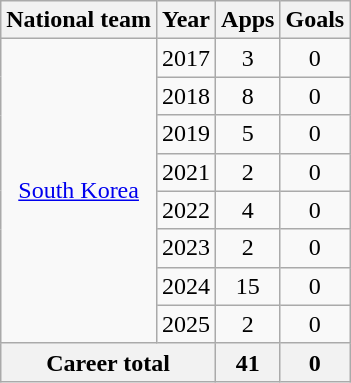<table class="wikitable" style="text-align:center">
<tr>
<th>National team</th>
<th>Year</th>
<th>Apps</th>
<th>Goals</th>
</tr>
<tr>
<td rowspan="8"><a href='#'>South Korea</a></td>
<td>2017</td>
<td>3</td>
<td>0</td>
</tr>
<tr>
<td>2018</td>
<td>8</td>
<td>0</td>
</tr>
<tr>
<td>2019</td>
<td>5</td>
<td>0</td>
</tr>
<tr>
<td>2021</td>
<td>2</td>
<td>0</td>
</tr>
<tr>
<td>2022</td>
<td>4</td>
<td>0</td>
</tr>
<tr>
<td>2023</td>
<td>2</td>
<td>0</td>
</tr>
<tr>
<td>2024</td>
<td>15</td>
<td>0</td>
</tr>
<tr>
<td>2025</td>
<td>2</td>
<td>0</td>
</tr>
<tr>
<th colspan="2">Career total</th>
<th>41</th>
<th>0</th>
</tr>
</table>
